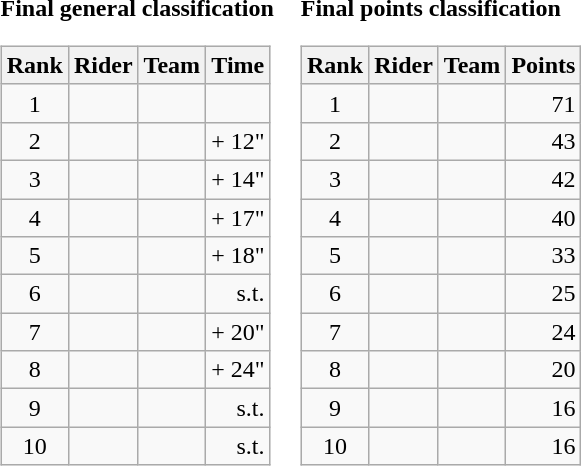<table>
<tr>
<td><strong>Final general classification</strong><br><table class="wikitable">
<tr>
<th scope="col">Rank</th>
<th scope="col">Rider</th>
<th scope="col">Team</th>
<th scope="col">Time</th>
</tr>
<tr>
<td style="text-align:center;">1</td>
<td> </td>
<td></td>
<td style="text-align:right;"></td>
</tr>
<tr>
<td style="text-align:center;">2</td>
<td></td>
<td></td>
<td style="text-align:right;">+ 12"</td>
</tr>
<tr>
<td style="text-align:center;">3</td>
<td></td>
<td></td>
<td style="text-align:right;">+ 14"</td>
</tr>
<tr>
<td style="text-align:center;">4</td>
<td></td>
<td></td>
<td style="text-align:right;">+ 17"</td>
</tr>
<tr>
<td style="text-align:center;">5</td>
<td></td>
<td></td>
<td style="text-align:right;">+ 18"</td>
</tr>
<tr>
<td style="text-align:center;">6</td>
<td></td>
<td></td>
<td style="text-align:right;">s.t.</td>
</tr>
<tr>
<td style="text-align:center;">7</td>
<td></td>
<td></td>
<td style="text-align:right;">+ 20"</td>
</tr>
<tr>
<td style="text-align:center;">8</td>
<td></td>
<td></td>
<td style="text-align:right;">+ 24"</td>
</tr>
<tr>
<td style="text-align:center;">9</td>
<td></td>
<td></td>
<td style="text-align:right;">s.t.</td>
</tr>
<tr>
<td style="text-align:center;">10</td>
<td></td>
<td></td>
<td style="text-align:right;">s.t.</td>
</tr>
</table>
</td>
<td><strong>Final points classification</strong><br><table class="wikitable">
<tr>
<th scope="col">Rank</th>
<th scope="col">Rider</th>
<th scope="col">Team</th>
<th scope="col">Points</th>
</tr>
<tr>
<td style="text-align:center;">1</td>
<td> </td>
<td></td>
<td style="text-align:right;">71</td>
</tr>
<tr>
<td style="text-align:center;">2</td>
<td></td>
<td></td>
<td style="text-align:right;">43</td>
</tr>
<tr>
<td style="text-align:center;">3</td>
<td></td>
<td></td>
<td style="text-align:right;">42</td>
</tr>
<tr>
<td style="text-align:center;">4</td>
<td></td>
<td></td>
<td style="text-align:right;">40</td>
</tr>
<tr>
<td style="text-align:center;">5</td>
<td></td>
<td></td>
<td style="text-align:right;">33</td>
</tr>
<tr>
<td style="text-align:center;">6</td>
<td></td>
<td></td>
<td style="text-align:right;">25</td>
</tr>
<tr>
<td style="text-align:center;">7</td>
<td></td>
<td></td>
<td style="text-align:right;">24</td>
</tr>
<tr>
<td style="text-align:center;">8</td>
<td></td>
<td></td>
<td style="text-align:right;">20</td>
</tr>
<tr>
<td style="text-align:center;">9</td>
<td></td>
<td></td>
<td style="text-align:right;">16</td>
</tr>
<tr>
<td style="text-align:center;">10</td>
<td></td>
<td></td>
<td style="text-align:right;">16</td>
</tr>
</table>
</td>
</tr>
</table>
